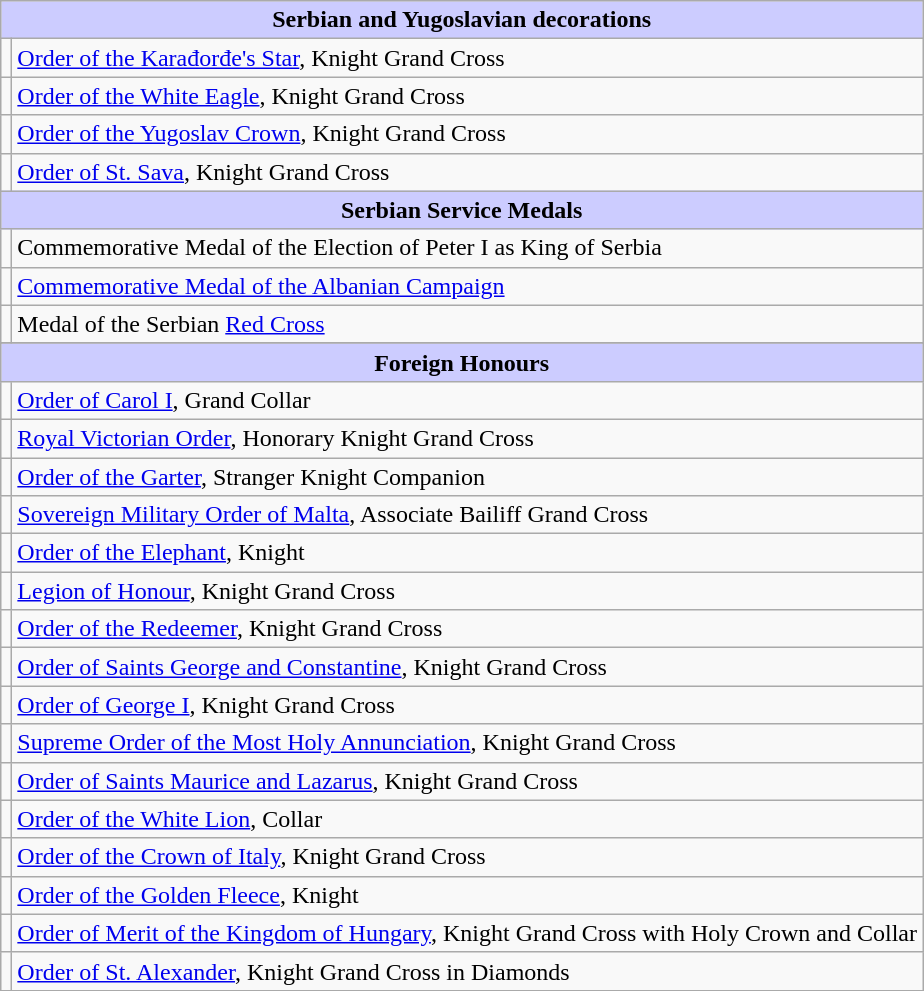<table class="wikitable">
<tr style="background:#ccf; text-align:center;">
<td colspan=2><strong>Serbian and Yugoslavian decorations</strong></td>
</tr>
<tr>
<td></td>
<td><a href='#'>Order of the Karađorđe's Star</a>, Knight Grand Cross</td>
</tr>
<tr>
<td></td>
<td><a href='#'>Order of the White Eagle</a>, Knight Grand Cross</td>
</tr>
<tr>
<td></td>
<td><a href='#'>Order of the Yugoslav Crown</a>, Knight Grand Cross</td>
</tr>
<tr>
<td></td>
<td><a href='#'>Order of St. Sava</a>, Knight Grand Cross</td>
</tr>
<tr style="background:#ccf; text-align:center;">
<td colspan=2><strong>Serbian Service Medals</strong></td>
</tr>
<tr>
<td></td>
<td>Commemorative Medal of the Election of Peter I as King of Serbia</td>
</tr>
<tr>
<td></td>
<td><a href='#'>Commemorative Medal of the Albanian Campaign</a></td>
</tr>
<tr>
<td></td>
<td>Medal of the Serbian <a href='#'>Red Cross</a></td>
</tr>
<tr>
</tr>
<tr style="background:#ccf; text-align:center;">
<td colspan=2><strong>Foreign Honours</strong></td>
</tr>
<tr>
<td></td>
<td><a href='#'>Order of Carol I</a>, Grand Collar</td>
</tr>
<tr>
<td></td>
<td><a href='#'>Royal Victorian Order</a>, Honorary Knight Grand Cross</td>
</tr>
<tr>
<td></td>
<td><a href='#'>Order of the Garter</a>, Stranger Knight Companion</td>
</tr>
<tr>
<td></td>
<td><a href='#'>Sovereign Military Order of Malta</a>, Associate Bailiff Grand Cross</td>
</tr>
<tr>
<td></td>
<td><a href='#'>Order of the Elephant</a>, Knight</td>
</tr>
<tr>
<td></td>
<td><a href='#'>Legion of Honour</a>, Knight Grand Cross</td>
</tr>
<tr>
<td></td>
<td><a href='#'>Order of the Redeemer</a>, Knight Grand Cross</td>
</tr>
<tr>
<td></td>
<td><a href='#'>Order of Saints George and Constantine</a>, Knight Grand Cross</td>
</tr>
<tr>
<td></td>
<td><a href='#'>Order of George I</a>, Knight Grand Cross</td>
</tr>
<tr>
<td></td>
<td><a href='#'>Supreme Order of the Most Holy Annunciation</a>, Knight Grand Cross</td>
</tr>
<tr>
<td></td>
<td><a href='#'>Order of Saints Maurice and Lazarus</a>, Knight Grand Cross</td>
</tr>
<tr>
<td></td>
<td><a href='#'>Order of the White Lion</a>, Collar</td>
</tr>
<tr>
<td></td>
<td><a href='#'>Order of the Crown of Italy</a>, Knight Grand Cross</td>
</tr>
<tr>
<td></td>
<td><a href='#'>Order of the Golden Fleece</a>, Knight</td>
</tr>
<tr>
<td></td>
<td><a href='#'>Order of Merit of the Kingdom of Hungary</a>, Knight Grand Cross with Holy Crown and Collar</td>
</tr>
<tr>
<td></td>
<td><a href='#'>Order of St. Alexander</a>, Knight Grand Cross in Diamonds</td>
</tr>
<tr>
</tr>
</table>
